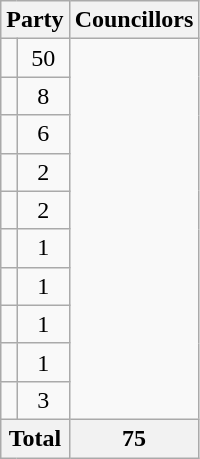<table class="wikitable">
<tr>
<th colspan="2">Party</th>
<th>Councillors</th>
</tr>
<tr>
<td></td>
<td align=center>50</td>
</tr>
<tr>
<td></td>
<td align=center>8</td>
</tr>
<tr>
<td></td>
<td align=center>6</td>
</tr>
<tr>
<td></td>
<td align=center>2</td>
</tr>
<tr>
<td></td>
<td align=center>2</td>
</tr>
<tr>
<td></td>
<td align=center>1</td>
</tr>
<tr>
<td></td>
<td align=center>1</td>
</tr>
<tr>
<td></td>
<td align=center>1</td>
</tr>
<tr>
<td></td>
<td align=center>1</td>
</tr>
<tr>
<td></td>
<td align=center>3</td>
</tr>
<tr>
<th colspan=2>Total</th>
<th>75</th>
</tr>
</table>
